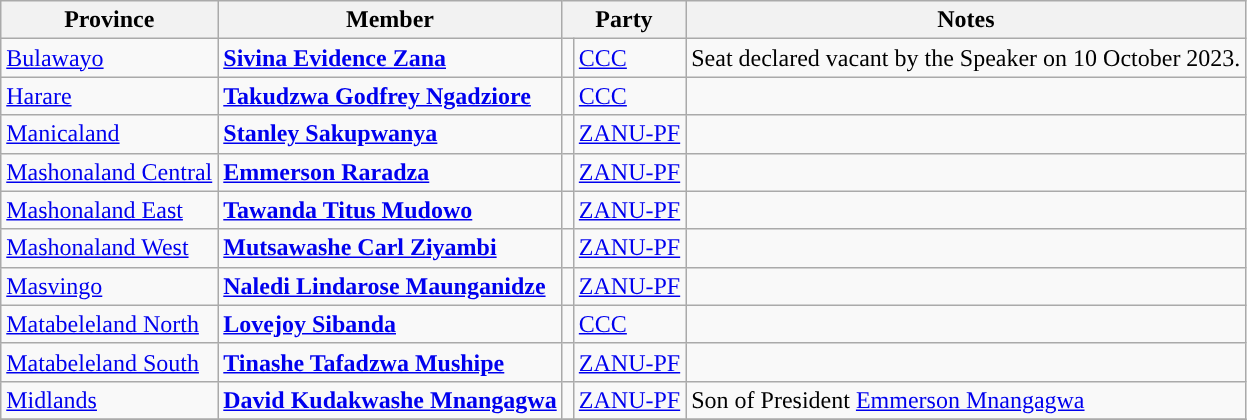<table class="wikitable sortable" id="senate-members">
<tr>
<th>Province</th>
<th><strong>Member</strong></th>
<th colspan="2">Party</th>
<th>Notes</th>
</tr>
<tr>
<td><a href='#'>Bulawayo</a></td>
<td data-sort-value="Zana Sivina Evidence"><strong><a href='#'>Sivina Evidence Zana</a></strong></td>
<td style="background-color: "></td>
<td><a href='#'>CCC</a></td>
<td>Seat declared vacant by the Speaker on 10 October 2023.</td>
</tr>
<tr>
<td><a href='#'>Harare</a></td>
<td data-sort-value="Ngadziore Takudzwa Godfrey"><strong><a href='#'>Takudzwa Godfrey Ngadziore</a></strong></td>
<td style="background-color: "></td>
<td><a href='#'>CCC</a></td>
<td></td>
</tr>
<tr>
<td><a href='#'>Manicaland</a></td>
<td data-sort-value="Sakupwanya Stanley"><strong><a href='#'>Stanley Sakupwanya</a></strong></td>
<td style="background-color: "></td>
<td><a href='#'>ZANU-PF</a></td>
<td></td>
</tr>
<tr>
<td><a href='#'>Mashonaland Central</a></td>
<td data-sort-value="Raradza Emmerson"><strong><a href='#'>Emmerson Raradza</a></strong></td>
<td style="background-color: "></td>
<td><a href='#'>ZANU-PF</a></td>
<td></td>
</tr>
<tr>
<td><a href='#'>Mashonaland East</a></td>
<td data-sort-value="Mudowo Tawanda Titus"><strong><a href='#'>Tawanda Titus Mudowo</a></strong></td>
<td style="background-color: "></td>
<td><a href='#'>ZANU-PF</a></td>
<td></td>
</tr>
<tr>
<td><a href='#'>Mashonaland West</a></td>
<td data-sort-value="Ziyambi Mutsawashe Carl"><strong><a href='#'>Mutsawashe Carl Ziyambi</a></strong></td>
<td style="background-color: "></td>
<td><a href='#'>ZANU-PF</a></td>
<td></td>
</tr>
<tr>
<td><a href='#'>Masvingo</a></td>
<td data-sort-value="Maunganidze Naledi Lindarose"><strong><a href='#'>Naledi Lindarose Maunganidze</a></strong></td>
<td style="background-color: "></td>
<td><a href='#'>ZANU-PF</a></td>
<td></td>
</tr>
<tr>
<td><a href='#'>Matabeleland North</a></td>
<td data-sort-value="Sibanda Lovejoy"><strong><a href='#'>Lovejoy Sibanda</a></strong></td>
<td style="background-color: "></td>
<td><a href='#'>CCC</a></td>
<td></td>
</tr>
<tr>
<td><a href='#'>Matabeleland South</a></td>
<td data-sort-value="Mushipe Tinashe Tafadzwa"><strong><a href='#'>Tinashe Tafadzwa Mushipe</a></strong></td>
<td style="background-color: "></td>
<td><a href='#'>ZANU-PF</a></td>
<td></td>
</tr>
<tr>
<td><a href='#'>Midlands</a></td>
<td data-sort-value="Mnangagwa Kudakwashe David"><strong><a href='#'>David Kudakwashe Mnangagwa</a></strong></td>
<td style="background-color: "></td>
<td><a href='#'>ZANU-PF</a></td>
<td>Son of President <a href='#'>Emmerson Mnangagwa</a></td>
</tr>
<tr>
</tr>
</table>
